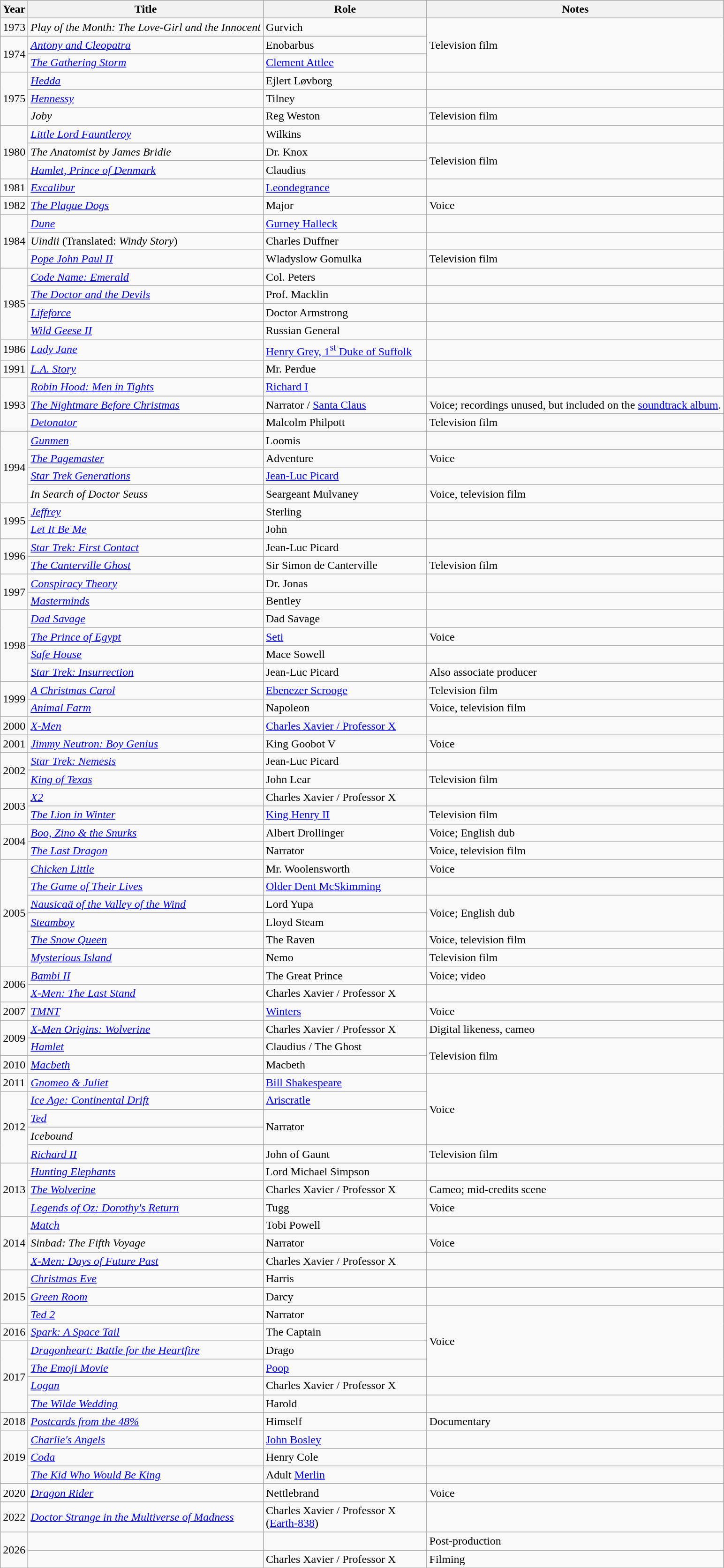<table class="wikitable sortable">
<tr>
<th>Year</th>
<th>Title</th>
<th width=225>Role</th>
<th class="unsortable">Notes</th>
</tr>
<tr>
<td>1973</td>
<td><em>Play of the Month: The Love-Girl and the Innocent</em></td>
<td>Gurvich</td>
<td rowspan="3">Television film</td>
</tr>
<tr>
<td rowspan="2">1974</td>
<td><em><a href='#'>Antony and Cleopatra</a></em></td>
<td>Enobarbus</td>
</tr>
<tr>
<td><em><a href='#'>The Gathering Storm</a></em></td>
<td><a href='#'>Clement Attlee</a></td>
</tr>
<tr>
<td rowspan="3">1975</td>
<td><em><a href='#'>Hedda</a></em></td>
<td>Ejlert Løvborg</td>
<td></td>
</tr>
<tr>
<td><em><a href='#'>Hennessy</a></em></td>
<td>Tilney</td>
<td></td>
</tr>
<tr>
<td><em>Joby</em></td>
<td>Reg Weston</td>
<td>Television film</td>
</tr>
<tr>
<td rowspan="3">1980</td>
<td><em><a href='#'>Little Lord Fauntleroy</a></em></td>
<td>Wilkins</td>
<td></td>
</tr>
<tr>
<td><em>The Anatomist by James Bridie</em></td>
<td>Dr. Knox</td>
<td rowspan="2">Television film</td>
</tr>
<tr>
<td><em><a href='#'>Hamlet, Prince of Denmark</a></em></td>
<td>Claudius</td>
</tr>
<tr>
<td>1981</td>
<td><em><a href='#'>Excalibur</a></em></td>
<td><a href='#'>Leondegrance</a></td>
<td></td>
</tr>
<tr>
<td>1982</td>
<td data-sort-value="Plague Dogs, The"><em><a href='#'>The Plague Dogs</a></em></td>
<td>Major</td>
<td>Voice</td>
</tr>
<tr>
<td rowspan="3">1984</td>
<td><em><a href='#'>Dune</a></em></td>
<td><a href='#'>Gurney Halleck</a></td>
<td></td>
</tr>
<tr>
<td><em>Uindii</em> (Translated: <em>Windy Story</em>)</td>
<td>Charles Duffner</td>
<td></td>
</tr>
<tr>
<td><em><a href='#'>Pope John Paul II</a></em></td>
<td>Wladyslow Gomulka</td>
<td>Television film</td>
</tr>
<tr>
<td rowspan="4">1985</td>
<td><em><a href='#'>Code Name: Emerald</a></em></td>
<td>Col. Peters</td>
<td></td>
</tr>
<tr>
<td data-sort-value="Doctor and the Devils, The"><em><a href='#'>The Doctor and the Devils</a></em></td>
<td>Prof. Macklin</td>
<td></td>
</tr>
<tr>
<td><em><a href='#'>Lifeforce</a></em></td>
<td>Doctor Armstrong</td>
<td></td>
</tr>
<tr>
<td><em><a href='#'>Wild Geese II</a></em></td>
<td>Russian General</td>
<td></td>
</tr>
<tr>
<td>1986</td>
<td><em><a href='#'>Lady Jane</a></em></td>
<td><a href='#'>Henry Grey, 1<sup>st</sup> Duke of Suffolk</a></td>
<td></td>
</tr>
<tr>
<td>1991</td>
<td><em><a href='#'>L.A. Story</a></em></td>
<td>Mr. Perdue</td>
<td></td>
</tr>
<tr>
<td rowspan="3">1993</td>
<td><em><a href='#'>Robin Hood: Men in Tights</a></em></td>
<td><a href='#'>Richard I</a></td>
<td></td>
</tr>
<tr>
<td><em><a href='#'>The Nightmare Before Christmas</a></em></td>
<td>Narrator / <a href='#'>Santa Claus</a></td>
<td>Voice; recordings unused, but included on the <a href='#'>soundtrack album</a>.</td>
</tr>
<tr>
<td><a href='#'><em>Detonator</em></a></td>
<td>Malcolm Philpott</td>
<td>Television film</td>
</tr>
<tr>
<td rowspan="4">1994</td>
<td><em><a href='#'>Gunmen</a></em></td>
<td>Loomis</td>
<td></td>
</tr>
<tr>
<td data-sort-value="Pagemaster, The"><em><a href='#'>The Pagemaster</a></em></td>
<td>Adventure</td>
<td>Voice</td>
</tr>
<tr>
<td><em><a href='#'>Star Trek Generations</a></em></td>
<td><a href='#'>Jean-Luc Picard</a></td>
<td></td>
</tr>
<tr>
<td><em>In Search of Doctor Seuss</em></td>
<td>Seargeant Mulvaney</td>
<td>Voice, television film</td>
</tr>
<tr>
<td rowspan=2>1995</td>
<td><em><a href='#'>Jeffrey</a></em></td>
<td>Sterling</td>
<td></td>
</tr>
<tr>
<td><em><a href='#'>Let It Be Me</a></em></td>
<td>John</td>
<td></td>
</tr>
<tr>
<td rowspan="2">1996</td>
<td><em><a href='#'>Star Trek: First Contact</a></em></td>
<td>Jean-Luc Picard</td>
<td></td>
</tr>
<tr>
<td><em><a href='#'>The Canterville Ghost</a></em></td>
<td>Sir Simon de Canterville</td>
<td>Television film</td>
</tr>
<tr>
<td rowspan=2>1997</td>
<td><em><a href='#'>Conspiracy Theory</a></em></td>
<td>Dr. Jonas</td>
<td></td>
</tr>
<tr>
<td><em><a href='#'>Masterminds</a></em></td>
<td>Bentley</td>
<td></td>
</tr>
<tr>
<td rowspan=4>1998</td>
<td><em><a href='#'>Dad Savage</a></em></td>
<td>Dad Savage</td>
<td></td>
</tr>
<tr>
<td data-sort-value="Prince of Egypt, The"><em><a href='#'>The Prince of Egypt</a></em></td>
<td><a href='#'>Seti</a></td>
<td>Voice</td>
</tr>
<tr>
<td><em><a href='#'>Safe House</a></em></td>
<td>Mace Sowell</td>
<td></td>
</tr>
<tr>
<td><em><a href='#'>Star Trek: Insurrection</a></em></td>
<td>Jean-Luc Picard</td>
<td>Also associate producer</td>
</tr>
<tr>
<td rowspan="2">1999</td>
<td><em><a href='#'>A Christmas Carol</a></em></td>
<td><a href='#'>Ebenezer Scrooge</a></td>
<td>Television film</td>
</tr>
<tr>
<td><em><a href='#'>Animal Farm</a></em></td>
<td>Napoleon</td>
<td>Voice, television film</td>
</tr>
<tr>
<td>2000</td>
<td><em><a href='#'>X-Men</a></em></td>
<td><a href='#'>Charles Xavier / Professor X</a></td>
<td></td>
</tr>
<tr>
<td>2001</td>
<td><em><a href='#'>Jimmy Neutron: Boy Genius</a></em></td>
<td>King Goobot V</td>
<td>Voice</td>
</tr>
<tr>
<td rowspan="2">2002</td>
<td><em><a href='#'>Star Trek: Nemesis</a></em></td>
<td>Jean-Luc Picard</td>
<td></td>
</tr>
<tr>
<td><em><a href='#'>King of Texas</a></em></td>
<td>John Lear</td>
<td>Television film</td>
</tr>
<tr>
<td rowspan="2">2003</td>
<td><em><a href='#'>X2</a></em></td>
<td>Charles Xavier / Professor X</td>
<td></td>
</tr>
<tr>
<td><em><a href='#'>The Lion in Winter</a></em></td>
<td><a href='#'>King Henry II</a></td>
<td>Television film</td>
</tr>
<tr>
<td rowspan="2">2004</td>
<td><em><a href='#'>Boo, Zino & the Snurks</a></em></td>
<td>Albert Drollinger</td>
<td>Voice; English dub</td>
</tr>
<tr>
<td><em><a href='#'>The Last Dragon</a></em></td>
<td>Narrator</td>
<td>Voice, television film</td>
</tr>
<tr>
<td rowspan="6">2005</td>
<td><em><a href='#'>Chicken Little</a></em></td>
<td>Mr. Woolensworth</td>
<td>Voice</td>
</tr>
<tr>
<td data-sort-value="Game of Their Lives, The"><em><a href='#'>The Game of Their Lives</a></em></td>
<td><a href='#'>Older Dent McSkimming</a></td>
<td></td>
</tr>
<tr>
<td><em><a href='#'>Nausicaä of the Valley of the Wind</a></em></td>
<td>Lord Yupa</td>
<td rowspan="2">Voice; English dub</td>
</tr>
<tr>
<td><em><a href='#'>Steamboy</a></em></td>
<td>Lloyd Steam</td>
</tr>
<tr>
<td><em><a href='#'>The Snow Queen</a></em></td>
<td>The Raven</td>
<td>Voice, television film</td>
</tr>
<tr>
<td><em><a href='#'>Mysterious Island</a></em></td>
<td>Nemo</td>
<td>Television film</td>
</tr>
<tr>
<td rowspan=2>2006</td>
<td><em><a href='#'>Bambi II</a></em></td>
<td>The Great Prince</td>
<td>Voice; video</td>
</tr>
<tr>
<td><em><a href='#'>X-Men: The Last Stand</a></em></td>
<td>Charles Xavier / Professor X</td>
<td></td>
</tr>
<tr>
<td>2007</td>
<td><em><a href='#'>TMNT</a></em></td>
<td><a href='#'>Winters</a></td>
<td>Voice</td>
</tr>
<tr>
<td rowspan="2">2009</td>
<td><em><a href='#'>X-Men Origins: Wolverine</a></em></td>
<td>Charles Xavier / Professor X</td>
<td>Digital likeness, cameo</td>
</tr>
<tr>
<td><em><a href='#'>Hamlet</a></em></td>
<td>Claudius / The Ghost</td>
<td rowspan="2">Television film</td>
</tr>
<tr>
<td>2010</td>
<td><em><a href='#'>Macbeth</a></em></td>
<td>Macbeth</td>
</tr>
<tr>
<td>2011</td>
<td><em><a href='#'>Gnomeo & Juliet</a></em></td>
<td><a href='#'>Bill Shakespeare</a></td>
<td rowspan="4">Voice</td>
</tr>
<tr>
<td rowspan="4">2012</td>
<td><em><a href='#'>Ice Age: Continental Drift</a></em></td>
<td><a href='#'>Ariscratle</a></td>
</tr>
<tr>
<td><em><a href='#'>Ted</a></em></td>
<td rowspan="2">Narrator</td>
</tr>
<tr>
<td><em>Icebound</em></td>
</tr>
<tr>
<td><em><a href='#'>Richard II</a></em></td>
<td>John of Gaunt</td>
<td>Television film</td>
</tr>
<tr>
<td rowspan="3">2013</td>
<td><em><a href='#'>Hunting Elephants</a></em></td>
<td>Lord Michael Simpson</td>
<td></td>
</tr>
<tr>
<td><em><a href='#'>The Wolverine</a></em></td>
<td>Charles Xavier / Professor X</td>
<td>Cameo; mid-credits scene</td>
</tr>
<tr>
<td><em><a href='#'>Legends of Oz: Dorothy's Return</a></em></td>
<td>Tugg</td>
<td>Voice</td>
</tr>
<tr>
<td rowspan="3">2014</td>
<td><em><a href='#'>Match</a></em></td>
<td>Tobi Powell</td>
<td></td>
</tr>
<tr>
<td><em>Sinbad: The Fifth Voyage</em></td>
<td>Narrator</td>
<td>Voice</td>
</tr>
<tr>
<td><em><a href='#'>X-Men: Days of Future Past</a></em></td>
<td>Charles Xavier / Professor X</td>
<td></td>
</tr>
<tr>
<td rowspan="3">2015</td>
<td><em><a href='#'>Christmas Eve</a></em></td>
<td>Harris</td>
<td></td>
</tr>
<tr>
<td><em><a href='#'>Green Room</a></em></td>
<td>Darcy</td>
<td></td>
</tr>
<tr>
<td><em><a href='#'>Ted 2</a></em></td>
<td>Narrator</td>
<td rowspan="4">Voice</td>
</tr>
<tr>
<td>2016</td>
<td><em><a href='#'>Spark: A Space Tail</a></em></td>
<td>The Captain</td>
</tr>
<tr>
<td rowspan="4">2017</td>
<td><em><a href='#'>Dragonheart: Battle for the Heartfire</a></em></td>
<td>Drago</td>
</tr>
<tr>
<td data-sort-value="Emoji Movie, The"><em><a href='#'>The Emoji Movie</a></em></td>
<td><a href='#'>Poop</a></td>
</tr>
<tr>
<td><em><a href='#'>Logan</a></em></td>
<td>Charles Xavier / Professor X</td>
<td></td>
</tr>
<tr>
<td data-sort-value="Wilde Wedding, The"><em><a href='#'>The Wilde Wedding</a></em></td>
<td>Harold</td>
<td></td>
</tr>
<tr>
<td>2018</td>
<td><em><a href='#'>Postcards from the 48%</a></em></td>
<td>Himself</td>
<td>Documentary</td>
</tr>
<tr>
<td rowspan="3">2019</td>
<td><em><a href='#'>Charlie's Angels</a></em></td>
<td><a href='#'>John Bosley</a></td>
<td></td>
</tr>
<tr>
<td data-sort-value="Coda"><em><a href='#'>Coda</a></em></td>
<td>Henry Cole</td>
<td></td>
</tr>
<tr>
<td data-sort-value="Kid Who Would Be King, The"><em><a href='#'>The Kid Who Would Be King</a></em></td>
<td>Adult <a href='#'>Merlin</a></td>
<td></td>
</tr>
<tr>
<td>2020</td>
<td><em><a href='#'>Dragon Rider</a></em></td>
<td>Nettlebrand</td>
<td>Voice</td>
</tr>
<tr>
<td>2022</td>
<td><em><a href='#'>Doctor Strange in the Multiverse of Madness</a></em></td>
<td>Charles Xavier / Professor X (<a href='#'>Earth-838</a>)</td>
<td></td>
</tr>
<tr>
<td rowspan=2>2026</td>
<td></td>
<td></td>
<td>Post-production</td>
</tr>
<tr>
<td></td>
<td>Charles Xavier / Professor X</td>
<td>Filming</td>
</tr>
</table>
